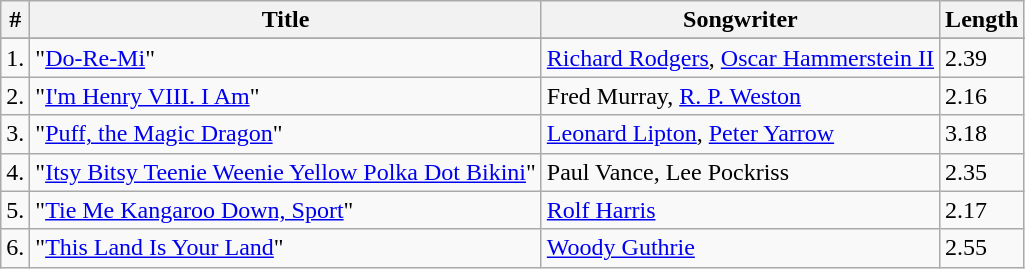<table class="wikitable">
<tr>
<th>#</th>
<th>Title</th>
<th>Songwriter</th>
<th>Length</th>
</tr>
<tr bgcolor="#ebf5ff">
</tr>
<tr>
<td>1.</td>
<td>"<a href='#'>Do-Re-Mi</a>"</td>
<td><a href='#'>Richard Rodgers</a>, <a href='#'>Oscar Hammerstein II</a></td>
<td>2.39</td>
</tr>
<tr>
<td>2.</td>
<td>"<a href='#'>I'm Henry VIII. I Am</a>"</td>
<td>Fred Murray, <a href='#'>R. P. Weston</a></td>
<td>2.16</td>
</tr>
<tr>
<td>3.</td>
<td>"<a href='#'>Puff, the Magic Dragon</a>"</td>
<td><a href='#'>Leonard Lipton</a>, <a href='#'>Peter Yarrow</a></td>
<td>3.18</td>
</tr>
<tr>
<td>4.</td>
<td>"<a href='#'>Itsy Bitsy Teenie Weenie Yellow Polka Dot Bikini</a>"</td>
<td>Paul Vance, Lee Pockriss</td>
<td>2.35</td>
</tr>
<tr>
<td>5.</td>
<td>"<a href='#'>Tie Me Kangaroo Down, Sport</a>"</td>
<td><a href='#'>Rolf Harris</a></td>
<td>2.17</td>
</tr>
<tr>
<td>6.</td>
<td>"<a href='#'>This Land Is Your Land</a>"</td>
<td><a href='#'>Woody Guthrie</a></td>
<td>2.55</td>
</tr>
</table>
